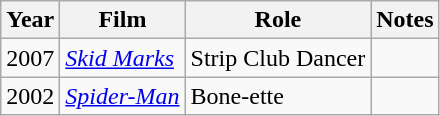<table class="wikitable">
<tr>
<th>Year</th>
<th>Film</th>
<th>Role</th>
<th>Notes</th>
</tr>
<tr>
<td>2007</td>
<td><em><a href='#'>Skid Marks</a></em></td>
<td>Strip Club Dancer</td>
<td></td>
</tr>
<tr>
<td>2002</td>
<td><em><a href='#'>Spider-Man</a></em></td>
<td>Bone-ette</td>
<td></td>
</tr>
</table>
